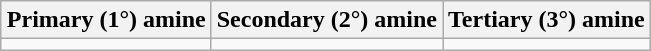<table class="wikitable"  style="margin:auto 1em auto 1em; float:right; text-align:center;">
<tr id="amino_group_connectivity_table">
<th>Primary (1°) amine</th>
<th>Secondary (2°) amine</th>
<th>Tertiary (3°) amine</th>
</tr>
<tr>
<td></td>
<td></td>
<td></td>
</tr>
</table>
